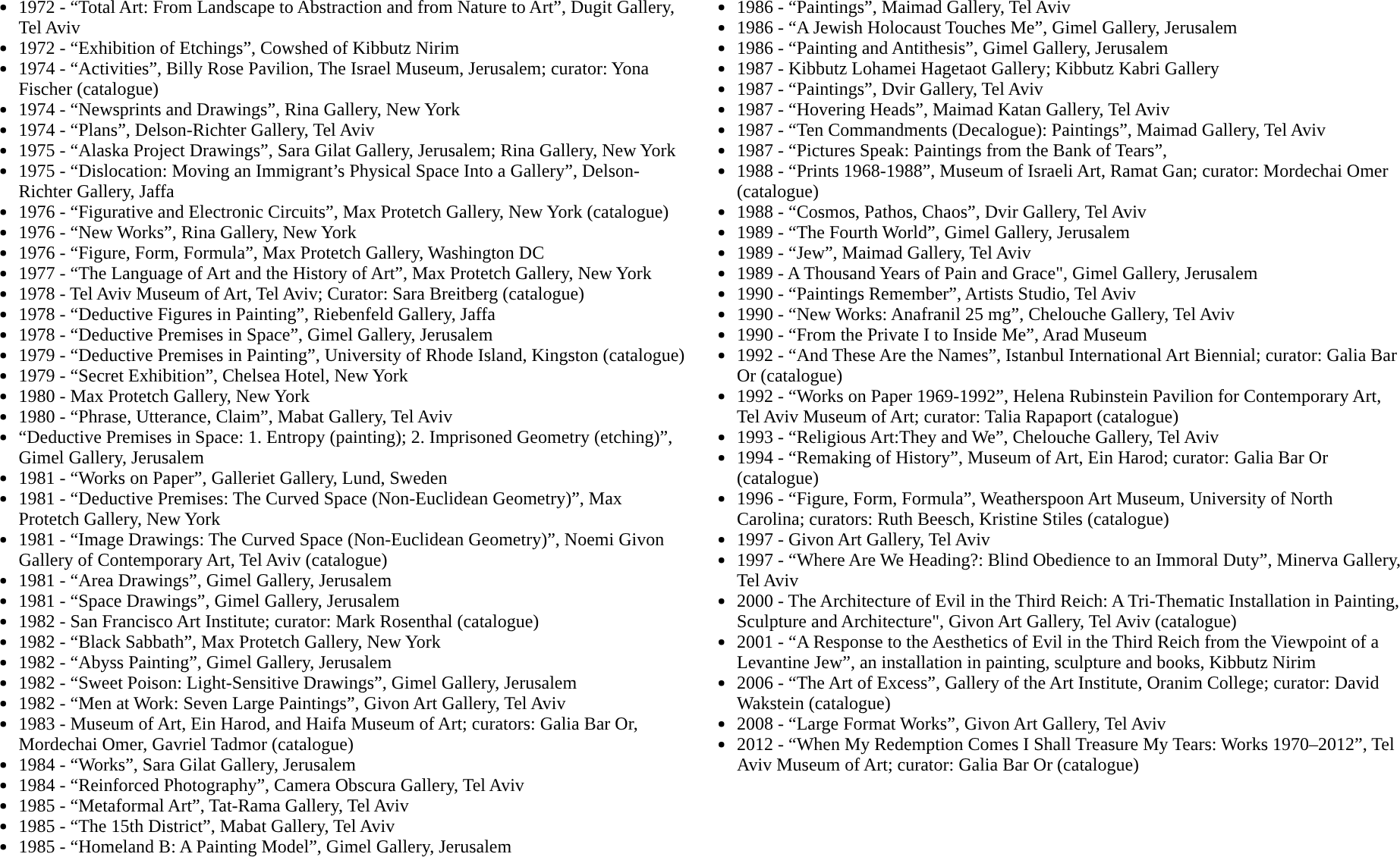<table width="100%" style="background-color: transparent;">
<tr "valign=top border="0|">
<td width=45% valign=top><br><ul><li>1972 - “Total Art: From Landscape to Abstraction and from Nature to Art”, Dugit Gallery, Tel Aviv</li><li>1972 -  “Exhibition of Etchings”, Cowshed of Kibbutz Nirim</li><li>1974 - “Activities”, Billy Rose Pavilion, The Israel Museum, Jerusalem; curator: Yona Fischer (catalogue)</li><li>1974 - “Newsprints and Drawings”, Rina Gallery, New York</li><li>1974 - “Plans”, Delson-Richter Gallery, Tel Aviv</li><li>1975 - “Alaska Project Drawings”, Sara Gilat Gallery, Jerusalem; Rina Gallery, New York</li><li>1975 - “Dislocation: Moving an Immigrant’s Physical Space Into a Gallery”, Delson-Richter Gallery, Jaffa</li><li>1976 - “Figurative and Electronic Circuits”, Max Protetch Gallery, New York (catalogue)</li><li>1976 - “New Works”, Rina Gallery, New York</li><li>1976 - “Figure, Form, Formula”, Max Protetch Gallery, Washington DC</li><li>1977 - “The Language of Art and the History of Art”, Max Protetch Gallery, New York</li><li>1978 - Tel Aviv Museum of Art, Tel Aviv; Curator: Sara Breitberg (catalogue)</li><li>1978 - “Deductive Figures in Painting”, Riebenfeld Gallery, Jaffa</li><li>1978 - “Deductive Premises in Space”, Gimel Gallery, Jerusalem</li><li>1979 - “Deductive Premises in Painting”, University of Rhode Island, Kingston (catalogue)</li><li>1979 - “Secret Exhibition”, Chelsea Hotel, New York</li><li>1980 - Max Protetch Gallery, New York</li><li>1980 - “Phrase, Utterance, Claim”, Mabat Gallery, Tel Aviv</li><li>“Deductive Premises in Space: 1. Entropy (painting); 2. Imprisoned Geometry (etching)”, Gimel Gallery, Jerusalem</li><li>1981 - “Works on Paper”, Galleriet Gallery, Lund, Sweden</li><li>1981 - “Deductive Premises: The Curved Space (Non-Euclidean Geometry)”, Max Protetch Gallery, New York</li><li>1981 - “Image Drawings: The Curved Space (Non-Euclidean Geometry)”, Noemi Givon Gallery of Contemporary Art, Tel Aviv (catalogue)</li><li>1981 - “Area Drawings”, Gimel Gallery, Jerusalem</li><li>1981 - “Space Drawings”, Gimel Gallery, Jerusalem</li><li>1982 - San Francisco Art Institute; curator: Mark Rosenthal (catalogue)</li><li>1982 - “Black Sabbath”, Max Protetch Gallery, New York</li><li>1982 - “Abyss Painting”, Gimel Gallery, Jerusalem</li><li>1982 - “Sweet Poison: Light-Sensitive Drawings”, Gimel Gallery, Jerusalem</li><li>1982 - “Men at Work: Seven Large Paintings”, Givon Art Gallery, Tel Aviv</li><li>1983 - Museum of Art, Ein Harod, and Haifa Museum of Art; curators: Galia Bar Or, Mordechai Omer, Gavriel Tadmor (catalogue)</li><li>1984 - “Works”, Sara Gilat Gallery, Jerusalem</li><li>1984 - “Reinforced Photography”, Camera Obscura Gallery, Tel Aviv</li><li>1985 - “Metaformal Art”, Tat-Rama Gallery, Tel Aviv</li><li>1985 - “The 15th District”, Mabat Gallery, Tel Aviv</li><li>1985 - “Homeland B: A Painting Model”, Gimel Gallery, Jerusalem</li></ul></td>
<td width=45% valign=top><br><ul><li>1986 - “Paintings”, Maimad Gallery, Tel Aviv</li><li>1986 - “A Jewish Holocaust Touches Me”, Gimel Gallery, Jerusalem</li><li>1986 - “Painting and Antithesis”, Gimel Gallery, Jerusalem</li><li>1987 - Kibbutz Lohamei Hagetaot Gallery; Kibbutz Kabri Gallery</li><li>1987 - “Paintings”, Dvir Gallery, Tel Aviv</li><li>1987 - “Hovering Heads”, Maimad Katan Gallery, Tel Aviv</li><li>1987 - “Ten Commandments (Decalogue): Paintings”, Maimad Gallery, Tel Aviv</li><li>1987 - “Pictures Speak: Paintings from the Bank of Tears”,</li><li>1988 - “Prints 1968-1988”, Museum of Israeli Art, Ramat Gan; curator: Mordechai Omer (catalogue)</li><li>1988 - “Cosmos, Pathos, Chaos”, Dvir Gallery, Tel Aviv</li><li>1989 - “The Fourth World”, Gimel Gallery, Jerusalem</li><li>1989 - “Jew”, Maimad Gallery, Tel Aviv</li><li>1989 - A Thousand Years of Pain and Grace", Gimel Gallery, Jerusalem</li><li>1990 - “Paintings Remember”, Artists Studio, Tel Aviv</li><li>1990 - “New Works: Anafranil 25 mg”, Chelouche Gallery, Tel Aviv</li><li>1990 - “From the Private I to Inside Me”, Arad Museum</li><li>1992 - “And These Are the Names”, Istanbul International Art Biennial; curator: Galia Bar Or (catalogue)</li><li>1992 - “Works on Paper 1969-1992”, Helena Rubinstein Pavilion for Contemporary Art, Tel Aviv Museum of Art; curator: Talia Rapaport (catalogue)</li><li>1993 - “Religious Art:They and We”, Chelouche Gallery, Tel Aviv</li><li>1994 - “Remaking of History”, Museum of Art, Ein Harod; curator: Galia Bar Or (catalogue)</li><li>1996 - “Figure, Form, Formula”, Weatherspoon Art Museum, University of North Carolina; curators: Ruth Beesch, Kristine Stiles (catalogue)</li><li>1997 - Givon Art Gallery, Tel Aviv</li><li>1997 - “Where Are We Heading?: Blind Obedience to an Immoral Duty”, Minerva Gallery, Tel Aviv</li><li>2000 - The Architecture of Evil in the Third Reich: A Tri-Thematic Installation in Painting, Sculpture and Architecture", Givon Art Gallery, Tel Aviv (catalogue)</li><li>2001 - “A Response to the Aesthetics of Evil in the Third Reich from the Viewpoint of a Levantine Jew”, an installation in painting, sculpture and books, Kibbutz Nirim</li><li>2006 - “The Art of Excess”, Gallery of the Art Institute, Oranim College; curator: David Wakstein (catalogue)</li><li>2008 - “Large Format Works”, Givon Art Gallery, Tel Aviv</li><li>2012 - “When My Redemption Comes I Shall Treasure My Tears: Works 1970–2012”, Tel Aviv Museum of Art; curator: Galia Bar Or (catalogue)</li></ul></td>
</tr>
</table>
